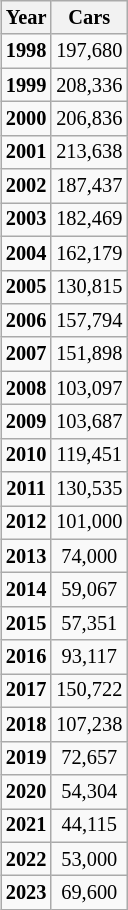<table class="wikitable" style="text-align:center; font-size:85%; float:right; margin:0 0 0.5em 0.5em;">
<tr>
<th>Year</th>
<th>Cars</th>
</tr>
<tr>
<td><strong>1998</strong></td>
<td>197,680</td>
</tr>
<tr>
<td><strong>1999</strong></td>
<td>208,336</td>
</tr>
<tr>
<td><strong>2000</strong></td>
<td>206,836</td>
</tr>
<tr>
<td><strong>2001</strong></td>
<td>213,638</td>
</tr>
<tr>
<td><strong>2002</strong></td>
<td>187,437</td>
</tr>
<tr>
<td><strong>2003</strong></td>
<td>182,469</td>
</tr>
<tr>
<td><strong>2004</strong></td>
<td>162,179</td>
</tr>
<tr>
<td><strong>2005</strong></td>
<td>130,815</td>
</tr>
<tr>
<td><strong>2006</strong></td>
<td>157,794</td>
</tr>
<tr>
<td><strong>2007</strong></td>
<td>151,898</td>
</tr>
<tr>
<td><strong>2008</strong></td>
<td>103,097</td>
</tr>
<tr>
<td><strong>2009</strong></td>
<td>103,687</td>
</tr>
<tr>
<td><strong>2010</strong></td>
<td>119,451</td>
</tr>
<tr>
<td><strong>2011</strong></td>
<td>130,535</td>
</tr>
<tr>
<td><strong>2012</strong></td>
<td>101,000</td>
</tr>
<tr>
<td><strong>2013</strong></td>
<td>74,000</td>
</tr>
<tr>
<td><strong>2014</strong></td>
<td>59,067</td>
</tr>
<tr>
<td><strong>2015</strong></td>
<td>57,351</td>
</tr>
<tr>
<td><strong>2016</strong></td>
<td>93,117</td>
</tr>
<tr>
<td><strong>2017</strong></td>
<td>150,722</td>
</tr>
<tr>
<td><strong>2018</strong></td>
<td>107,238</td>
</tr>
<tr>
<td><strong>2019</strong></td>
<td>72,657</td>
</tr>
<tr>
<td><strong>2020</strong></td>
<td>54,304</td>
</tr>
<tr>
<td><strong>2021</strong></td>
<td>44,115</td>
</tr>
<tr>
<td><strong>2022</strong></td>
<td>53,000</td>
</tr>
<tr>
<td><strong>2023</strong></td>
<td>69,600</td>
</tr>
</table>
